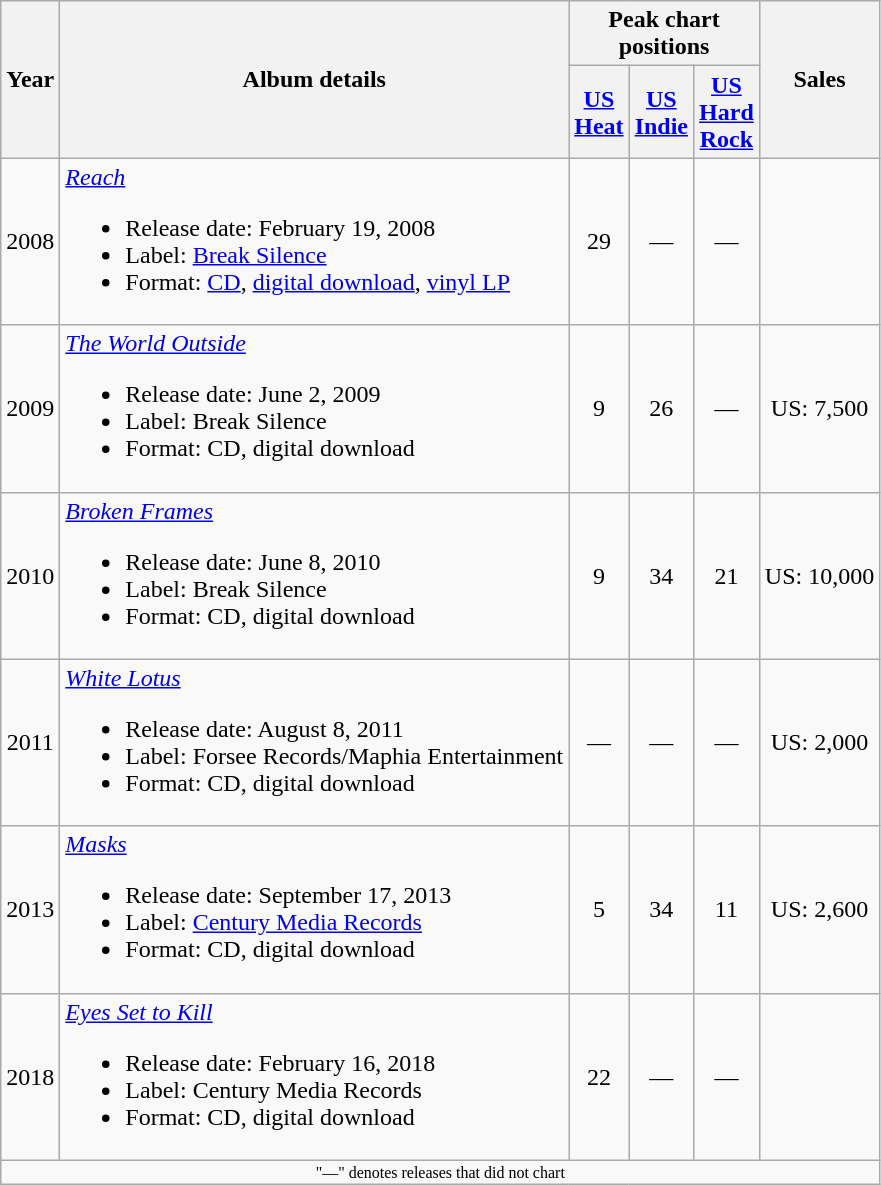<table class="wikitable" style="text-align:center;">
<tr>
<th rowspan="2">Year</th>
<th rowspan="2">Album details</th>
<th colspan="3">Peak chart positions</th>
<th rowspan="2">Sales</th>
</tr>
<tr>
<th style="width:30px;"><a href='#'>US Heat</a></th>
<th style="width:30px;"><a href='#'>US Indie</a></th>
<th style="width:30px;"><a href='#'>US Hard Rock</a></th>
</tr>
<tr>
<td>2008</td>
<td style="text-align:left;"><em><a href='#'>Reach</a></em><br><ul><li>Release date: February 19, 2008</li><li>Label: <a href='#'>Break Silence</a></li><li>Format: <a href='#'>CD</a>, <a href='#'>digital download</a>, <a href='#'>vinyl LP</a></li></ul></td>
<td>29</td>
<td>—</td>
<td>—</td>
<td></td>
</tr>
<tr>
<td>2009</td>
<td style="text-align:left;"><em><a href='#'>The World Outside</a></em><br><ul><li>Release date: June 2, 2009</li><li>Label: Break Silence</li><li>Format: CD, digital download</li></ul></td>
<td>9</td>
<td>26</td>
<td>—</td>
<td>US: 7,500</td>
</tr>
<tr>
<td>2010</td>
<td style="text-align:left;"><em><a href='#'>Broken Frames</a></em><br><ul><li>Release date: June 8, 2010</li><li>Label: Break Silence</li><li>Format: CD, digital download</li></ul></td>
<td>9</td>
<td>34</td>
<td>21</td>
<td>US: 10,000</td>
</tr>
<tr>
<td>2011</td>
<td style="text-align:left;"><em><a href='#'>White Lotus</a></em><br><ul><li>Release date: August 8, 2011</li><li>Label: Forsee Records/Maphia Entertainment</li><li>Format: CD, digital download</li></ul></td>
<td>—</td>
<td>—</td>
<td>—</td>
<td>US: 2,000</td>
</tr>
<tr>
<td>2013</td>
<td style="text-align:left;"><em><a href='#'>Masks</a></em><br><ul><li>Release date: September 17, 2013</li><li>Label: <a href='#'>Century Media Records</a></li><li>Format: CD, digital download</li></ul></td>
<td>5</td>
<td>34</td>
<td>11</td>
<td>US: 2,600</td>
</tr>
<tr>
<td>2018</td>
<td style="text-align:left;"><em><a href='#'>Eyes Set to Kill</a></em><br><ul><li>Release date: February 16, 2018</li><li>Label: Century Media Records</li><li>Format: CD, digital download</li></ul></td>
<td>22</td>
<td>—</td>
<td>—</td>
<td></td>
</tr>
<tr>
<td colspan="10" style="font-size:8pt">"—" denotes releases that did not chart</td>
</tr>
</table>
